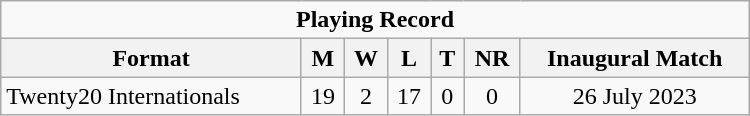<table class="wikitable" style="text-align: center; width: 500px;">
<tr>
<td colspan=7 align="center"><strong>Playing Record</strong></td>
</tr>
<tr>
<th>Format</th>
<th>M</th>
<th>W</th>
<th>L</th>
<th>T</th>
<th>NR</th>
<th>Inaugural Match</th>
</tr>
<tr>
<td align="left">Twenty20 Internationals</td>
<td>19</td>
<td>2</td>
<td>17</td>
<td>0</td>
<td>0</td>
<td>26 July 2023</td>
</tr>
</table>
